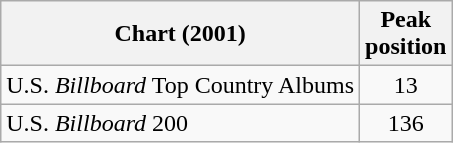<table class="wikitable">
<tr>
<th>Chart (2001)</th>
<th>Peak<br>position</th>
</tr>
<tr>
<td>U.S. <em>Billboard</em> Top Country Albums</td>
<td align="center">13</td>
</tr>
<tr>
<td>U.S. <em>Billboard</em> 200</td>
<td align="center">136</td>
</tr>
</table>
